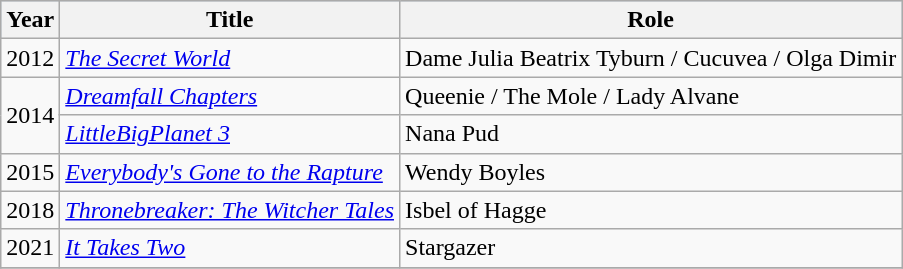<table class="wikitable">
<tr style="background:#b0c4de; text-align:center;">
<th>Year</th>
<th>Title</th>
<th>Role</th>
</tr>
<tr>
<td>2012</td>
<td><em><a href='#'>The Secret World</a></em></td>
<td>Dame Julia Beatrix Tyburn / Cucuvea / Olga Dimir</td>
</tr>
<tr>
<td rowspan="2">2014</td>
<td><em><a href='#'>Dreamfall Chapters</a></em></td>
<td>Queenie / The Mole / Lady Alvane</td>
</tr>
<tr>
<td><em><a href='#'>LittleBigPlanet 3</a></em></td>
<td>Nana Pud</td>
</tr>
<tr>
<td>2015</td>
<td><em><a href='#'>Everybody's Gone to the Rapture</a></em></td>
<td>Wendy Boyles</td>
</tr>
<tr>
<td>2018</td>
<td><em><a href='#'>Thronebreaker: The Witcher Tales</a></em></td>
<td>Isbel of Hagge</td>
</tr>
<tr>
<td>2021</td>
<td><em><a href='#'>It Takes Two</a></em></td>
<td>Stargazer</td>
</tr>
<tr>
</tr>
</table>
